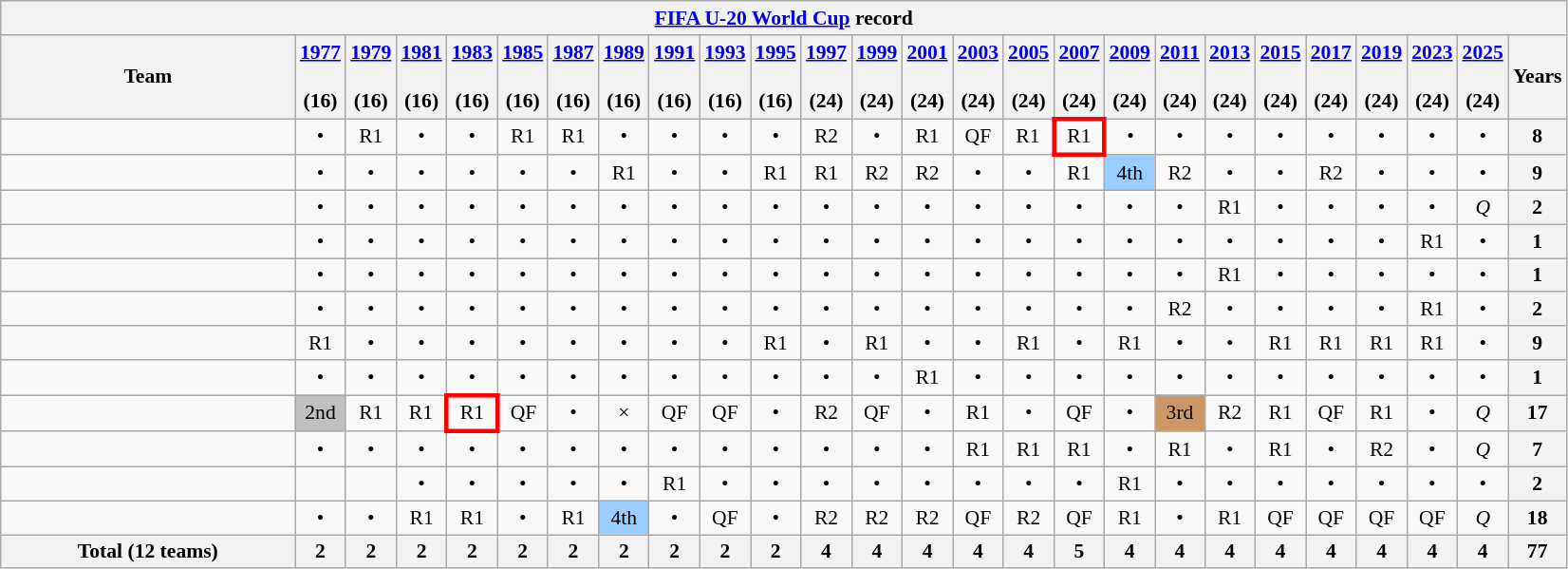<table class="wikitable" style="text-align:center; font-size:90%">
<tr style="background:#cccccc;" align=center>
<th colspan=26><a href='#'>FIFA U-20 World Cup</a> record</th>
</tr>
<tr>
<th width=200>Team</th>
<th><a href='#'>1977</a><br><br>(16)</th>
<th><a href='#'>1979</a><br><br>(16)</th>
<th><a href='#'>1981</a><br><br>(16)</th>
<th><a href='#'>1983</a><br><br>(16)</th>
<th><a href='#'>1985</a><br><br>(16)</th>
<th><a href='#'>1987</a><br><br>(16)</th>
<th><a href='#'>1989</a><br><br>(16)</th>
<th><a href='#'>1991</a><br><br>(16)</th>
<th><a href='#'>1993</a><br><br>(16)</th>
<th><a href='#'>1995</a><br><br>(16)</th>
<th><a href='#'>1997</a><br><br>(24)</th>
<th><a href='#'>1999</a><br><br>(24)</th>
<th><a href='#'>2001</a><br><br>(24)</th>
<th><a href='#'>2003</a><br><br>(24)</th>
<th><a href='#'>2005</a><br><br>(24)</th>
<th><a href='#'>2007</a><br><br>(24)</th>
<th><a href='#'>2009</a><br><br>(24)</th>
<th><a href='#'>2011</a><br><br>(24)</th>
<th><a href='#'>2013</a><br><br>(24)</th>
<th><a href='#'>2015</a><br><br>(24)</th>
<th><a href='#'>2017</a><br><br>(24)</th>
<th><a href='#'>2019</a><br><br>(24)</th>
<th><a href='#'>2023</a><br><br>(24)</th>
<th><a href='#'>2025</a><br><br>(24)</th>
<th>Years</th>
</tr>
<tr align=center>
<td align=left></td>
<td>•</td>
<td>R1</td>
<td>•</td>
<td>•</td>
<td>R1</td>
<td>R1</td>
<td>•</td>
<td>•</td>
<td>•</td>
<td>•</td>
<td>R2</td>
<td>•</td>
<td>R1</td>
<td>QF</td>
<td>R1</td>
<td style="border: 3px solid red">R1</td>
<td>•</td>
<td>•</td>
<td>•</td>
<td>•</td>
<td>•</td>
<td>•</td>
<td>•</td>
<td>•</td>
<th>8</th>
</tr>
<tr align=center>
<td align=left></td>
<td>•</td>
<td>•</td>
<td>•</td>
<td>•</td>
<td>•</td>
<td>•</td>
<td>R1</td>
<td>•</td>
<td>•</td>
<td>R1</td>
<td>R1</td>
<td>R2</td>
<td>R2</td>
<td>•</td>
<td>•</td>
<td>R1</td>
<td bgcolor=#9acdff>4th</td>
<td>R2</td>
<td>•</td>
<td>•</td>
<td>R2</td>
<td>•</td>
<td>•</td>
<td>•</td>
<th>9</th>
</tr>
<tr align=center>
<td align=left></td>
<td>•</td>
<td>•</td>
<td>•</td>
<td>•</td>
<td>•</td>
<td>•</td>
<td>•</td>
<td>•</td>
<td>•</td>
<td>•</td>
<td>•</td>
<td>•</td>
<td>•</td>
<td>•</td>
<td>•</td>
<td>•</td>
<td>•</td>
<td>•</td>
<td>R1</td>
<td>•</td>
<td>•</td>
<td>•</td>
<td>•</td>
<td><em>Q</em></td>
<th>2</th>
</tr>
<tr align=center>
<td align=left></td>
<td>•</td>
<td>•</td>
<td>•</td>
<td>•</td>
<td>•</td>
<td>•</td>
<td>•</td>
<td>•</td>
<td>•</td>
<td>•</td>
<td>•</td>
<td>•</td>
<td>•</td>
<td>•</td>
<td>•</td>
<td>•</td>
<td>•</td>
<td>•</td>
<td>•</td>
<td>•</td>
<td>•</td>
<td>•</td>
<td>R1</td>
<td>•</td>
<th>1</th>
</tr>
<tr align=center>
<td align=left></td>
<td>•</td>
<td>•</td>
<td>•</td>
<td>•</td>
<td>•</td>
<td>•</td>
<td>•</td>
<td>•</td>
<td>•</td>
<td>•</td>
<td>•</td>
<td>•</td>
<td>•</td>
<td>•</td>
<td>•</td>
<td>•</td>
<td>•</td>
<td>•</td>
<td>R1</td>
<td>•</td>
<td>•</td>
<td>•</td>
<td>•</td>
<td>•</td>
<th>1</th>
</tr>
<tr align=center>
<td align=left></td>
<td>•</td>
<td>•</td>
<td>•</td>
<td>•</td>
<td>•</td>
<td>•</td>
<td>•</td>
<td>•</td>
<td>•</td>
<td>•</td>
<td>•</td>
<td>•</td>
<td>•</td>
<td>•</td>
<td>•</td>
<td>•</td>
<td>•</td>
<td>R2</td>
<td>•</td>
<td>•</td>
<td>•</td>
<td>•</td>
<td>R1</td>
<td>•</td>
<th>2</th>
</tr>
<tr align=center>
<td align=left></td>
<td>R1</td>
<td>•</td>
<td>•</td>
<td>•</td>
<td>•</td>
<td>•</td>
<td>•</td>
<td>•</td>
<td>•</td>
<td>R1</td>
<td>•</td>
<td>R1</td>
<td>•</td>
<td>•</td>
<td>R1</td>
<td>•</td>
<td>R1</td>
<td>•</td>
<td>•</td>
<td>R1</td>
<td>R1</td>
<td>R1</td>
<td>R1</td>
<td>•</td>
<th>9</th>
</tr>
<tr align=center>
<td align=left></td>
<td>•</td>
<td>•</td>
<td>•</td>
<td>•</td>
<td>•</td>
<td>•</td>
<td>•</td>
<td>•</td>
<td>•</td>
<td>•</td>
<td>•</td>
<td>•</td>
<td>R1</td>
<td>•</td>
<td>•</td>
<td>•</td>
<td>•</td>
<td>•</td>
<td>•</td>
<td>•</td>
<td>•</td>
<td>•</td>
<td>•</td>
<td>•</td>
<th>1</th>
</tr>
<tr align=center>
<td align=left></td>
<td bgcolor=silver>2nd</td>
<td>R1</td>
<td>R1</td>
<td style="border: 3px solid red">R1</td>
<td>QF</td>
<td>•</td>
<td>×</td>
<td>QF</td>
<td>QF</td>
<td>•</td>
<td>R2</td>
<td>QF</td>
<td>•</td>
<td>R1</td>
<td>•</td>
<td>QF</td>
<td>•</td>
<td bgcolor=#cc9966>3rd</td>
<td>R2</td>
<td>R1</td>
<td>QF</td>
<td>R1</td>
<td>•</td>
<td><em>Q</em></td>
<th>17</th>
</tr>
<tr align=center>
<td align=left></td>
<td>•</td>
<td>•</td>
<td>•</td>
<td>•</td>
<td>•</td>
<td>•</td>
<td>•</td>
<td>•</td>
<td>•</td>
<td>•</td>
<td>•</td>
<td>•</td>
<td>•</td>
<td>R1</td>
<td>R1</td>
<td>R1</td>
<td>•</td>
<td>R1</td>
<td>•</td>
<td>R1</td>
<td>•</td>
<td>R2</td>
<td>•</td>
<td><em>Q</em></td>
<th>7</th>
</tr>
<tr align=center>
<td align=left></td>
<td></td>
<td></td>
<td>•</td>
<td>•</td>
<td>•</td>
<td>•</td>
<td>•</td>
<td>R1</td>
<td>•</td>
<td>•</td>
<td>•</td>
<td>•</td>
<td>•</td>
<td>•</td>
<td>•</td>
<td>•</td>
<td>R1</td>
<td>•</td>
<td>•</td>
<td>•</td>
<td>•</td>
<td>•</td>
<td>•</td>
<td>•</td>
<th>2</th>
</tr>
<tr align=center>
<td align=left></td>
<td>•</td>
<td>•</td>
<td>R1</td>
<td>R1</td>
<td>•</td>
<td>R1</td>
<td bgcolor=#9acdff>4th</td>
<td>•</td>
<td>QF</td>
<td>•</td>
<td>R2</td>
<td>R2</td>
<td>R2</td>
<td>QF</td>
<td>R2</td>
<td>QF</td>
<td>R1</td>
<td>•</td>
<td>R1</td>
<td>QF</td>
<td>QF</td>
<td>QF</td>
<td>QF</td>
<td><em>Q</em></td>
<th>18</th>
</tr>
<tr>
<th align=left><strong>Total (12 teams)</strong></th>
<th><strong>2</strong></th>
<th><strong>2</strong></th>
<th><strong>2</strong></th>
<th><strong>2</strong></th>
<th><strong>2</strong></th>
<th><strong>2</strong></th>
<th><strong>2</strong></th>
<th><strong>2</strong></th>
<th><strong>2</strong></th>
<th><strong>2</strong></th>
<th><strong>4</strong></th>
<th><strong>4</strong></th>
<th><strong>4</strong></th>
<th><strong>4</strong></th>
<th><strong>4</strong></th>
<th><strong>5</strong></th>
<th><strong>4</strong></th>
<th><strong>4</strong></th>
<th><strong>4</strong></th>
<th><strong>4</strong></th>
<th><strong>4</strong></th>
<th><strong>4</strong></th>
<th><strong>4</strong></th>
<th><strong>4</strong></th>
<th>77</th>
</tr>
</table>
